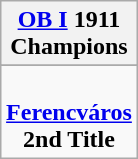<table class="wikitable" style="text-align: center; margin: 0 auto;">
<tr>
<th><a href='#'>OB I</a> 1911<br>Champions</th>
</tr>
<tr>
</tr>
<tr>
<td> <br><strong><a href='#'>Ferencváros</a></strong><br><strong>2nd Title</strong></td>
</tr>
</table>
